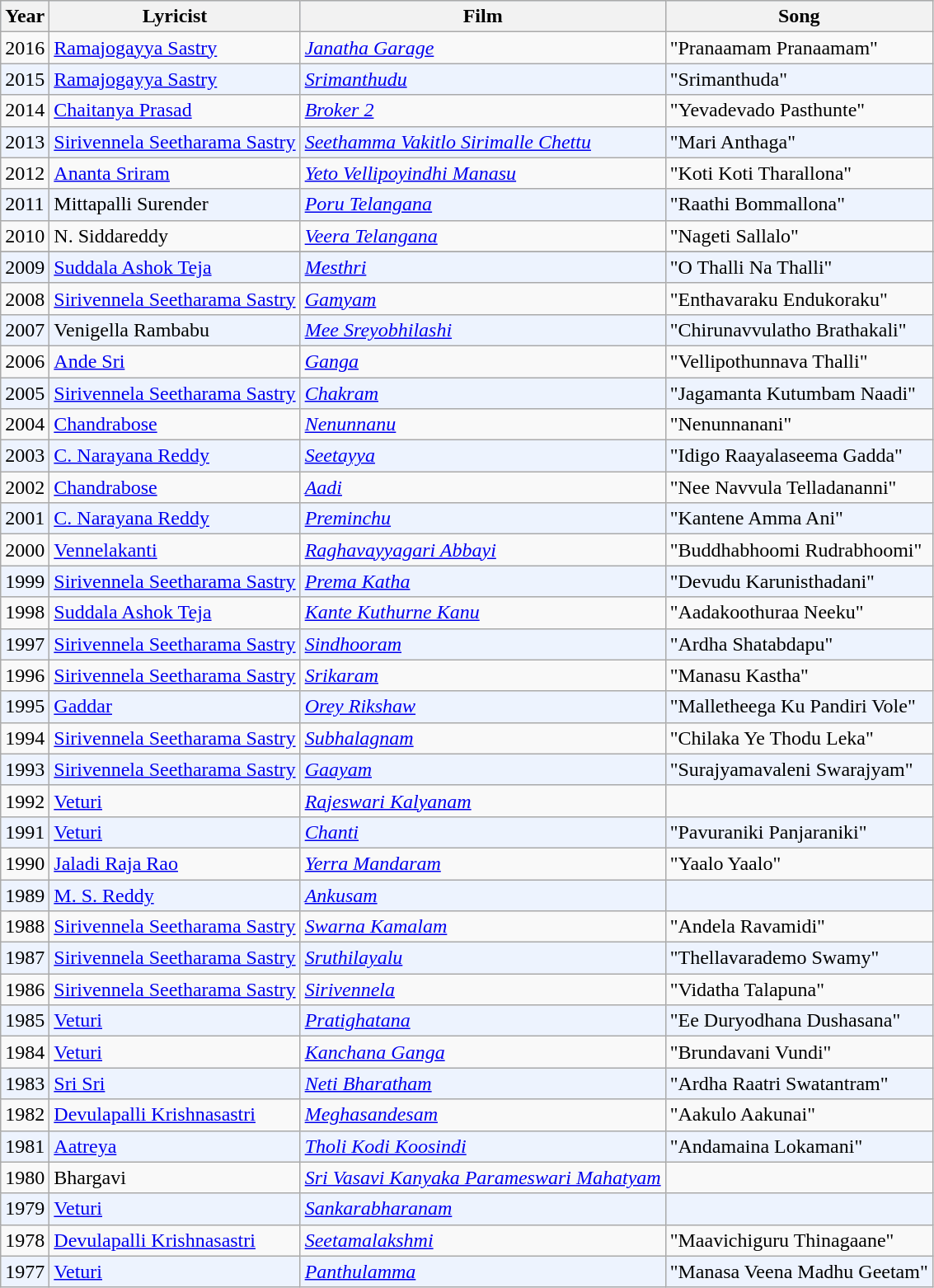<table class="wikitable sortable" border="0">
<tr bgcolor="#d1e4fd">
<th>Year</th>
<th>Lyricist</th>
<th>Film</th>
<th>Song</th>
</tr>
<tr>
<td>2016</td>
<td><a href='#'>Ramajogayya Sastry</a></td>
<td><em><a href='#'>Janatha Garage</a></em></td>
<td>"Pranaamam Pranaamam"</td>
</tr>
<tr bgcolor=#edf3fe>
<td>2015</td>
<td><a href='#'>Ramajogayya Sastry</a></td>
<td><em><a href='#'>Srimanthudu</a></em></td>
<td>"Srimanthuda"</td>
</tr>
<tr>
<td>2014</td>
<td><a href='#'>Chaitanya Prasad</a></td>
<td><em><a href='#'>Broker 2</a></em></td>
<td>"Yevadevado Pasthunte"</td>
</tr>
<tr bgcolor=#edf3fe>
<td>2013</td>
<td><a href='#'>Sirivennela Seetharama Sastry</a></td>
<td><em><a href='#'>Seethamma Vakitlo Sirimalle Chettu</a></em></td>
<td>"Mari Anthaga"</td>
</tr>
<tr>
<td>2012</td>
<td><a href='#'>Ananta Sriram</a></td>
<td><em><a href='#'>Yeto Vellipoyindhi Manasu</a></em></td>
<td>"Koti Koti Tharallona"</td>
</tr>
<tr bgcolor=#edf3fe>
<td>2011</td>
<td>Mittapalli Surender</td>
<td><em><a href='#'>Poru Telangana</a></em></td>
<td>"Raathi Bommallona"</td>
</tr>
<tr>
<td>2010</td>
<td>N. Siddareddy</td>
<td><em><a href='#'>Veera Telangana</a></em></td>
<td>"Nageti Sallalo"</td>
</tr>
<tr>
</tr>
<tr bgcolor=#edf3fe>
<td>2009</td>
<td><a href='#'>Suddala Ashok Teja</a></td>
<td><em><a href='#'>Mesthri</a></em></td>
<td>"O Thalli Na Thalli"</td>
</tr>
<tr>
<td>2008</td>
<td><a href='#'>Sirivennela Seetharama Sastry</a></td>
<td><em><a href='#'>Gamyam</a></em></td>
<td>"Enthavaraku Endukoraku"</td>
</tr>
<tr bgcolor=#edf3fe>
<td>2007</td>
<td>Venigella Rambabu</td>
<td><em><a href='#'>Mee Sreyobhilashi</a></em></td>
<td>"Chirunavvulatho Brathakali"</td>
</tr>
<tr>
<td>2006</td>
<td><a href='#'>Ande Sri</a></td>
<td><em><a href='#'>Ganga</a></em></td>
<td>"Vellipothunnava Thalli"</td>
</tr>
<tr bgcolor=#edf3fe>
<td>2005</td>
<td><a href='#'>Sirivennela Seetharama Sastry</a></td>
<td><em><a href='#'>Chakram</a></em></td>
<td>"Jagamanta Kutumbam Naadi"</td>
</tr>
<tr>
<td>2004</td>
<td><a href='#'>Chandrabose</a></td>
<td><em><a href='#'>Nenunnanu</a></em></td>
<td>"Nenunnanani"</td>
</tr>
<tr bgcolor=#edf3fe>
<td>2003</td>
<td><a href='#'>C. Narayana Reddy</a></td>
<td><em><a href='#'>Seetayya</a></em></td>
<td>"Idigo Raayalaseema Gadda"</td>
</tr>
<tr>
<td>2002</td>
<td><a href='#'>Chandrabose</a></td>
<td><em><a href='#'>Aadi</a></em></td>
<td>"Nee Navvula Telladananni"</td>
</tr>
<tr bgcolor=#edf3fe>
<td>2001</td>
<td><a href='#'>C. Narayana Reddy</a></td>
<td><em><a href='#'>Preminchu</a></em></td>
<td>"Kantene Amma Ani"</td>
</tr>
<tr>
<td>2000</td>
<td><a href='#'>Vennelakanti</a></td>
<td><em><a href='#'>Raghavayyagari Abbayi</a></em></td>
<td>"Buddhabhoomi Rudrabhoomi"</td>
</tr>
<tr bgcolor=#edf3fe>
<td>1999</td>
<td><a href='#'>Sirivennela Seetharama Sastry</a></td>
<td><em><a href='#'>Prema Katha</a></em></td>
<td>"Devudu Karunisthadani"</td>
</tr>
<tr>
<td>1998</td>
<td><a href='#'>Suddala Ashok Teja</a></td>
<td><em><a href='#'>Kante Kuthurne Kanu</a></em></td>
<td>"Aadakoothuraa Neeku"</td>
</tr>
<tr bgcolor=#edf3fe>
<td>1997</td>
<td><a href='#'>Sirivennela Seetharama Sastry</a></td>
<td><em><a href='#'>Sindhooram</a></em></td>
<td>"Ardha Shatabdapu"</td>
</tr>
<tr>
<td>1996</td>
<td><a href='#'>Sirivennela Seetharama Sastry</a></td>
<td><em><a href='#'>Srikaram</a></em></td>
<td>"Manasu Kastha"</td>
</tr>
<tr bgcolor=#edf3fe>
<td>1995</td>
<td><a href='#'>Gaddar</a></td>
<td><em><a href='#'>Orey Rikshaw</a></em></td>
<td>"Malletheega Ku Pandiri Vole"</td>
</tr>
<tr>
<td>1994</td>
<td><a href='#'>Sirivennela Seetharama Sastry</a></td>
<td><em><a href='#'>Subhalagnam</a></em></td>
<td>"Chilaka Ye Thodu Leka"</td>
</tr>
<tr bgcolor=#edf3fe>
<td>1993</td>
<td><a href='#'>Sirivennela Seetharama Sastry</a></td>
<td><em><a href='#'>Gaayam</a></em></td>
<td>"Surajyamavaleni Swarajyam"</td>
</tr>
<tr>
<td>1992</td>
<td><a href='#'>Veturi</a></td>
<td><em><a href='#'>Rajeswari Kalyanam</a></em></td>
<td></td>
</tr>
<tr bgcolor=#edf3fe>
<td>1991</td>
<td><a href='#'>Veturi</a></td>
<td><em><a href='#'>Chanti</a></em></td>
<td>"Pavuraniki Panjaraniki"</td>
</tr>
<tr>
<td>1990</td>
<td><a href='#'>Jaladi Raja Rao</a></td>
<td><em><a href='#'>Yerra Mandaram</a></em></td>
<td>"Yaalo Yaalo"</td>
</tr>
<tr bgcolor=#edf3fe>
<td>1989</td>
<td><a href='#'>M. S. Reddy</a></td>
<td><em><a href='#'>Ankusam</a></em></td>
<td></td>
</tr>
<tr>
<td>1988</td>
<td><a href='#'>Sirivennela Seetharama Sastry</a></td>
<td><em><a href='#'>Swarna Kamalam</a></em></td>
<td>"Andela Ravamidi"</td>
</tr>
<tr bgcolor=#edf3fe>
<td>1987</td>
<td><a href='#'>Sirivennela Seetharama Sastry</a></td>
<td><em><a href='#'>Sruthilayalu</a></em></td>
<td>"Thellavarademo Swamy"</td>
</tr>
<tr>
<td>1986</td>
<td><a href='#'>Sirivennela Seetharama Sastry</a></td>
<td><em><a href='#'>Sirivennela</a></em></td>
<td>"Vidatha Talapuna"</td>
</tr>
<tr bgcolor=#edf3fe>
<td>1985</td>
<td><a href='#'>Veturi</a></td>
<td><em><a href='#'>Pratighatana</a></em></td>
<td>"Ee Duryodhana Dushasana"</td>
</tr>
<tr>
<td>1984</td>
<td><a href='#'>Veturi</a></td>
<td><em><a href='#'>Kanchana Ganga</a></em></td>
<td>"Brundavani Vundi"</td>
</tr>
<tr bgcolor=#edf3fe>
<td>1983</td>
<td><a href='#'>Sri Sri</a></td>
<td><em><a href='#'>Neti Bharatham</a></em></td>
<td>"Ardha Raatri Swatantram"</td>
</tr>
<tr>
<td>1982</td>
<td><a href='#'>Devulapalli Krishnasastri</a></td>
<td><em><a href='#'>Meghasandesam</a></em></td>
<td>"Aakulo Aakunai"</td>
</tr>
<tr bgcolor=#edf3fe>
<td>1981</td>
<td><a href='#'>Aatreya</a></td>
<td><em><a href='#'>Tholi Kodi Koosindi</a></em></td>
<td>"Andamaina Lokamani"</td>
</tr>
<tr>
<td>1980</td>
<td>Bhargavi</td>
<td><em><a href='#'>Sri Vasavi Kanyaka Parameswari Mahatyam</a></em></td>
<td></td>
</tr>
<tr bgcolor=#edf3fe>
<td>1979</td>
<td><a href='#'>Veturi</a></td>
<td><em><a href='#'>Sankarabharanam</a></em></td>
<td></td>
</tr>
<tr>
<td>1978</td>
<td><a href='#'>Devulapalli Krishnasastri</a></td>
<td><em><a href='#'>Seetamalakshmi</a></em></td>
<td>"Maavichiguru Thinagaane"</td>
</tr>
<tr bgcolor=#edf3fe>
<td>1977</td>
<td><a href='#'>Veturi</a></td>
<td><em><a href='#'>Panthulamma</a></em></td>
<td>"Manasa Veena Madhu Geetam"</td>
</tr>
</table>
